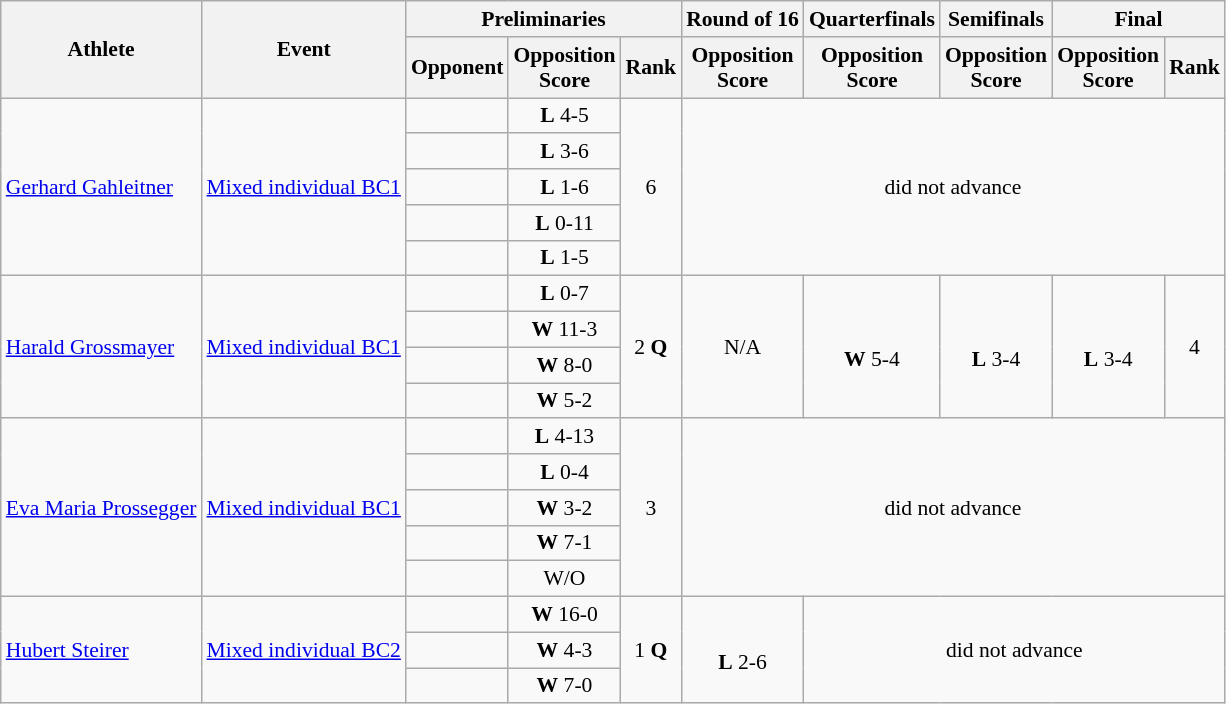<table class=wikitable style="font-size:90%">
<tr>
<th rowspan="2">Athlete</th>
<th rowspan="2">Event</th>
<th colspan="3">Preliminaries</th>
<th>Round of 16</th>
<th>Quarterfinals</th>
<th>Semifinals</th>
<th colspan="2">Final</th>
</tr>
<tr>
<th>Opponent</th>
<th>Opposition<br>Score</th>
<th>Rank</th>
<th>Opposition<br>Score</th>
<th>Opposition<br>Score</th>
<th>Opposition<br>Score</th>
<th>Opposition<br>Score</th>
<th>Rank</th>
</tr>
<tr>
<td rowspan="5"><a href='#'>Gerhard Gahleitner</a></td>
<td rowspan="5"><a href='#'>Mixed individual BC1</a></td>
<td align="left"></td>
<td align="center"><strong>L</strong> 4-5</td>
<td align="center" rowspan="5">6</td>
<td align="center" rowspan="5" colspan="5">did not advance</td>
</tr>
<tr>
<td align="left"></td>
<td align="center"><strong>L</strong> 3-6</td>
</tr>
<tr>
<td align="left"></td>
<td align="center"><strong>L</strong> 1-6</td>
</tr>
<tr>
<td align="left"></td>
<td align="center"><strong>L</strong> 0-11</td>
</tr>
<tr>
<td align="left"></td>
<td align="center"><strong>L</strong> 1-5</td>
</tr>
<tr>
<td rowspan="4"><a href='#'>Harald Grossmayer</a></td>
<td rowspan="4"><a href='#'>Mixed individual BC1</a></td>
<td align="left"></td>
<td align="center"><strong>L</strong> 0-7</td>
<td align="center" rowspan="4">2 <strong>Q</strong></td>
<td align="center" rowspan="4">N/A</td>
<td align="center" rowspan="4"><br><strong>W</strong> 5-4</td>
<td align="center" rowspan="4"><br><strong>L</strong> 3-4</td>
<td align="center" rowspan="4"><br><strong>L</strong> 3-4</td>
<td align="center" rowspan="4">4</td>
</tr>
<tr>
<td align="left"></td>
<td align="center"><strong>W</strong> 11-3</td>
</tr>
<tr>
<td align="left"></td>
<td align="center"><strong>W</strong> 8-0</td>
</tr>
<tr>
<td align="left"></td>
<td align="center"><strong>W</strong> 5-2</td>
</tr>
<tr>
<td rowspan="5"><a href='#'>Eva Maria Prossegger</a></td>
<td rowspan="5"><a href='#'>Mixed individual BC1</a></td>
<td align="left"></td>
<td align="center"><strong>L</strong> 4-13</td>
<td align="center" rowspan="5">3</td>
<td align="center" rowspan="5" colspan="5">did not advance</td>
</tr>
<tr>
<td align="left"></td>
<td align="center"><strong>L</strong> 0-4</td>
</tr>
<tr>
<td align="left"></td>
<td align="center"><strong>W</strong> 3-2</td>
</tr>
<tr>
<td align="left"></td>
<td align="center"><strong>W</strong> 7-1</td>
</tr>
<tr>
<td align="left"></td>
<td align="center">W/O</td>
</tr>
<tr>
<td rowspan="3"><a href='#'>Hubert Steirer</a></td>
<td rowspan="3"><a href='#'>Mixed individual BC2</a></td>
<td align="left"></td>
<td align="center"><strong>W</strong> 16-0</td>
<td align="center" rowspan="3">1 <strong>Q</strong></td>
<td align="center" rowspan="3"><br><strong>L</strong> 2-6</td>
<td align="center" rowspan="3" colspan="4">did not advance</td>
</tr>
<tr>
<td align="left"></td>
<td align="center"><strong>W</strong> 4-3</td>
</tr>
<tr>
<td align="left"></td>
<td align="center"><strong>W</strong> 7-0</td>
</tr>
</table>
